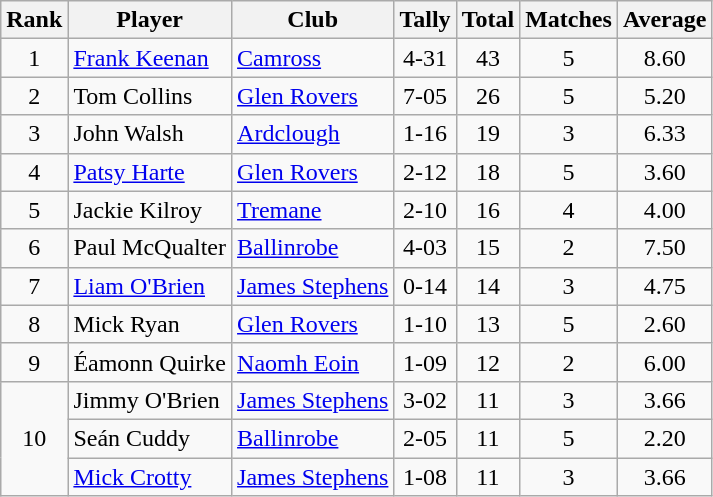<table class="wikitable">
<tr>
<th>Rank</th>
<th>Player</th>
<th>Club</th>
<th>Tally</th>
<th>Total</th>
<th>Matches</th>
<th>Average</th>
</tr>
<tr>
<td rowspan=1 align=center>1</td>
<td><a href='#'>Frank Keenan</a></td>
<td><a href='#'>Camross</a></td>
<td align=center>4-31</td>
<td align=center>43</td>
<td align=center>5</td>
<td align=center>8.60</td>
</tr>
<tr>
<td rowspan=1 align=center>2</td>
<td>Tom Collins</td>
<td><a href='#'>Glen Rovers</a></td>
<td align=center>7-05</td>
<td align=center>26</td>
<td align=center>5</td>
<td align=center>5.20</td>
</tr>
<tr>
<td rowspan=1 align=center>3</td>
<td>John Walsh</td>
<td><a href='#'>Ardclough</a></td>
<td align=center>1-16</td>
<td align=center>19</td>
<td align=center>3</td>
<td align=center>6.33</td>
</tr>
<tr>
<td rowspan=1 align=center>4</td>
<td><a href='#'>Patsy Harte</a></td>
<td><a href='#'>Glen Rovers</a></td>
<td align=center>2-12</td>
<td align=center>18</td>
<td align=center>5</td>
<td align=center>3.60</td>
</tr>
<tr>
<td rowspan=1 align=center>5</td>
<td>Jackie Kilroy</td>
<td><a href='#'>Tremane</a></td>
<td align=center>2-10</td>
<td align=center>16</td>
<td align=center>4</td>
<td align=center>4.00</td>
</tr>
<tr>
<td rowspan=1 align=center>6</td>
<td>Paul McQualter</td>
<td><a href='#'>Ballinrobe</a></td>
<td align=center>4-03</td>
<td align=center>15</td>
<td align=center>2</td>
<td align=center>7.50</td>
</tr>
<tr>
<td rowspan=1 align=center>7</td>
<td><a href='#'>Liam O'Brien</a></td>
<td><a href='#'>James Stephens</a></td>
<td align=center>0-14</td>
<td align=center>14</td>
<td align=center>3</td>
<td align=center>4.75</td>
</tr>
<tr>
<td rowspan=1 align=center>8</td>
<td>Mick Ryan</td>
<td><a href='#'>Glen Rovers</a></td>
<td align=center>1-10</td>
<td align=center>13</td>
<td align=center>5</td>
<td align=center>2.60</td>
</tr>
<tr>
<td rowspan=1 align=center>9</td>
<td>Éamonn Quirke</td>
<td><a href='#'>Naomh Eoin</a></td>
<td align=center>1-09</td>
<td align=center>12</td>
<td align=center>2</td>
<td align=center>6.00</td>
</tr>
<tr>
<td rowspan=3 align=center>10</td>
<td>Jimmy O'Brien</td>
<td><a href='#'>James Stephens</a></td>
<td align=center>3-02</td>
<td align=center>11</td>
<td align=center>3</td>
<td align=center>3.66</td>
</tr>
<tr>
<td>Seán Cuddy</td>
<td><a href='#'>Ballinrobe</a></td>
<td align=center>2-05</td>
<td align=center>11</td>
<td align=center>5</td>
<td align=center>2.20</td>
</tr>
<tr>
<td><a href='#'>Mick Crotty</a></td>
<td><a href='#'>James Stephens</a></td>
<td align=center>1-08</td>
<td align=center>11</td>
<td align=center>3</td>
<td align=center>3.66</td>
</tr>
</table>
